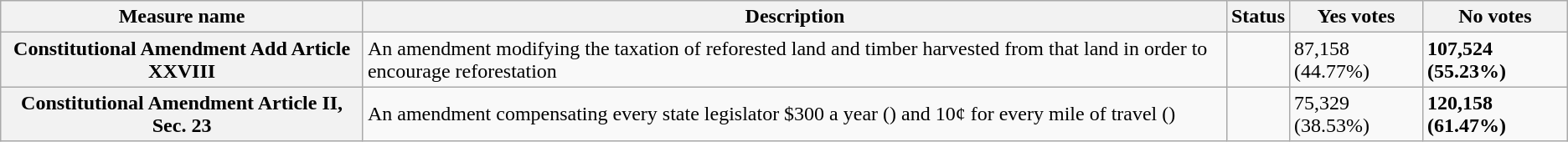<table class="wikitable sortable plainrowheaders">
<tr>
<th scope=col>Measure name</th>
<th scope=col class=unsortable>Description</th>
<th scope=col>Status</th>
<th scope=col>Yes votes</th>
<th scope=col>No votes</th>
</tr>
<tr>
<th scope=row>Constitutional Amendment Add Article XXVIII</th>
<td>An amendment modifying the taxation of reforested land and timber harvested from that land in order to encourage reforestation</td>
<td></td>
<td>87,158 (44.77%)</td>
<td><strong>107,524 (55.23%)</strong></td>
</tr>
<tr>
<th scope=row>Constitutional Amendment Article II, Sec. 23</th>
<td>An amendment compensating every state legislator $300 a year () and 10¢ for every mile of travel ()</td>
<td></td>
<td>75,329 (38.53%)</td>
<td><strong>120,158 (61.47%)</strong></td>
</tr>
</table>
